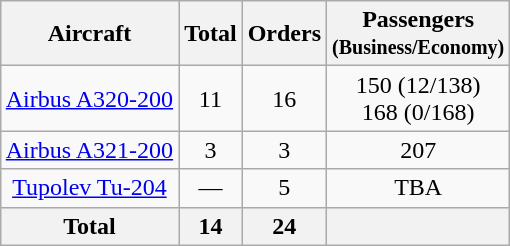<table class="wikitable" style="margin:0.5em auto; text-align:center">
<tr>
<th>Aircraft</th>
<th>Total</th>
<th>Orders</th>
<th>Passengers<br><small>(Business/Economy)</small></th>
</tr>
<tr>
<td><a href='#'>Airbus A320-200</a></td>
<td>11</td>
<td>16</td>
<td>150 (12/138)<br>168 (0/168)</td>
</tr>
<tr>
<td><a href='#'>Airbus A321-200</a></td>
<td>3</td>
<td>3</td>
<td>207</td>
</tr>
<tr>
<td><a href='#'>Tupolev Tu-204</a></td>
<td>—</td>
<td>5</td>
<td>TBA</td>
</tr>
<tr>
<th>Total</th>
<th>14</th>
<th>24</th>
<th></th>
</tr>
</table>
